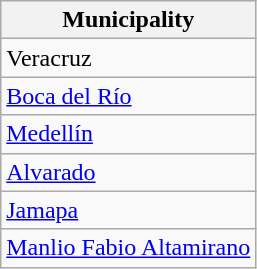<table class="wikitable sortable">
<tr>
<th>Municipality</th>
</tr>
<tr>
<td>Veracruz</td>
</tr>
<tr>
<td><a href='#'>Boca del Río</a></td>
</tr>
<tr>
<td><a href='#'>Medellín</a></td>
</tr>
<tr>
<td><a href='#'>Alvarado</a></td>
</tr>
<tr>
<td><a href='#'>Jamapa</a></td>
</tr>
<tr>
<td><a href='#'>Manlio Fabio Altamirano</a></td>
</tr>
</table>
